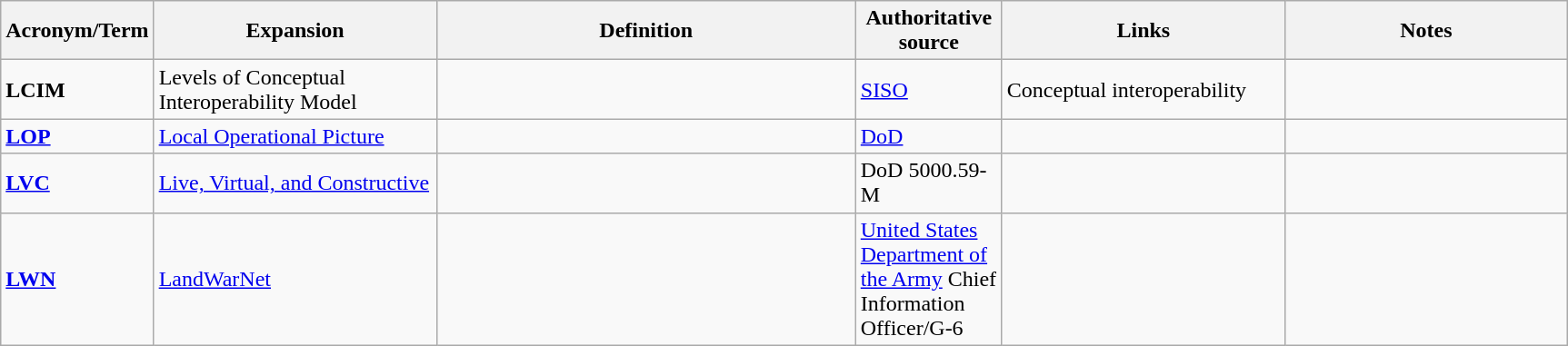<table class="wikitable">
<tr>
<th width="100">Acronym/Term</th>
<th width="200">Expansion</th>
<th width="300">Definition</th>
<th width="100">Authoritative source</th>
<th width="200">Links</th>
<th width="200">Notes</th>
</tr>
<tr>
<td><strong>LCIM</strong></td>
<td>Levels of Conceptual Interoperability Model</td>
<td></td>
<td><a href='#'>SISO</a></td>
<td>Conceptual interoperability</td>
<td></td>
</tr>
<tr>
<td><strong><a href='#'>LOP</a></strong></td>
<td><a href='#'>Local Operational Picture</a></td>
<td></td>
<td><a href='#'>DoD</a></td>
<td></td>
<td></td>
</tr>
<tr>
<td><strong><a href='#'>LVC</a></strong></td>
<td><a href='#'>Live, Virtual, and Constructive</a></td>
<td></td>
<td>DoD 5000.59-M</td>
<td></td>
<td></td>
</tr>
<tr>
<td><strong><a href='#'>LWN</a></strong></td>
<td><a href='#'>LandWarNet</a></td>
<td></td>
<td><a href='#'>United States Department of the Army</a> Chief Information Officer/G-6</td>
<td><br><br></td>
<td></td>
</tr>
</table>
